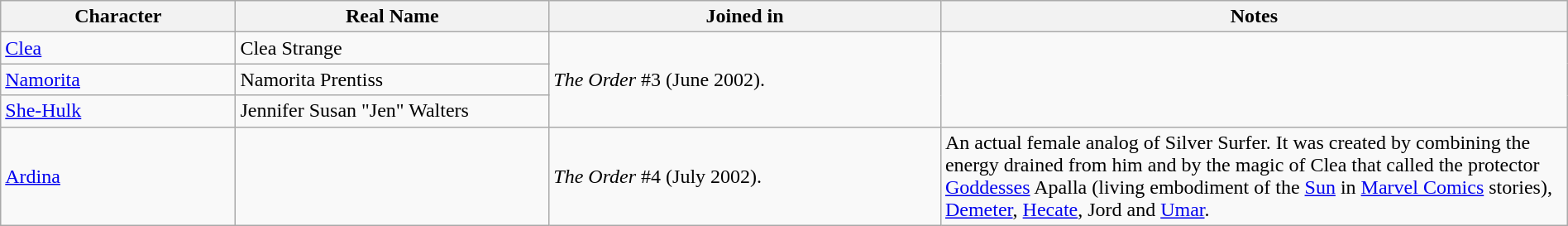<table class="wikitable" style="width:100%;">
<tr>
<th width=15%>Character</th>
<th width=20%>Real Name</th>
<th width=25%>Joined in</th>
<th width=40%>Notes</th>
</tr>
<tr>
<td><a href='#'>Clea</a></td>
<td>Clea Strange</td>
<td rowspan="3"><em>The Order</em> #3 (June 2002).</td>
<td rowspan="3"></td>
</tr>
<tr>
<td><a href='#'>Namorita</a></td>
<td>Namorita Prentiss</td>
</tr>
<tr>
<td><a href='#'>She-Hulk</a></td>
<td>Jennifer Susan "Jen" Walters</td>
</tr>
<tr>
<td><a href='#'>Ardina</a></td>
<td></td>
<td><em>The Order</em> #4 (July 2002).</td>
<td>An actual female analog of Silver Surfer. It was created by combining the energy drained from him and by the magic of Clea that called the protector <a href='#'>Goddesses</a> Apalla (living embodiment of the <a href='#'>Sun</a> in <a href='#'>Marvel Comics</a> stories), <a href='#'>Demeter</a>, <a href='#'>Hecate</a>, Jord and <a href='#'>Umar</a>.</td>
</tr>
</table>
